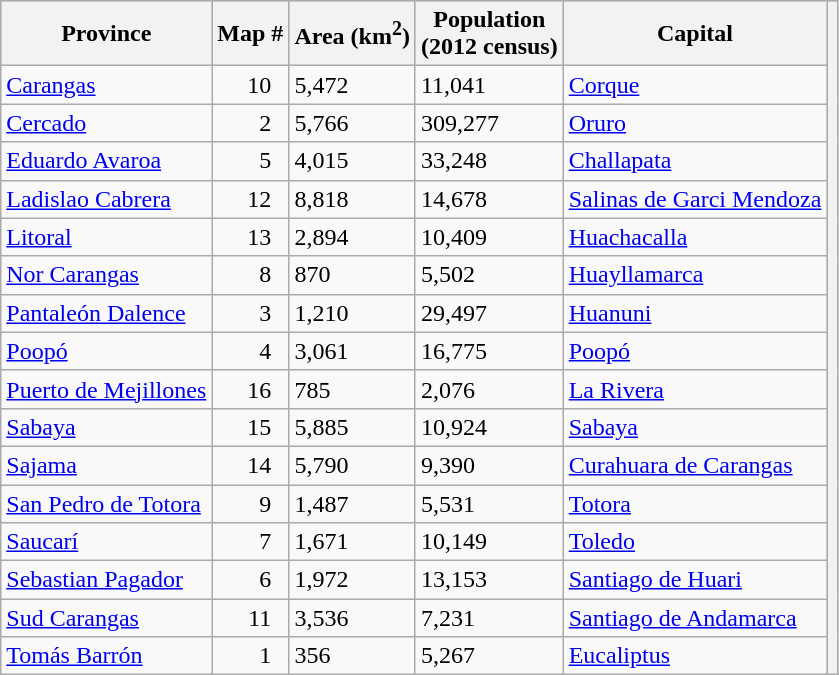<table class="wikitable" border=1>
<tr bgcolor=silver>
<th>Province</th>
<th>Map #</th>
<th>Area (km<sup>2</sup>)</th>
<th>Population <br> (2012 census)</th>
<th>Capital</th>
<th rowspan=17></th>
</tr>
<tr>
<td><a href='#'>Carangas</a></td>
<td align="right">10  </td>
<td>5,472</td>
<td>11,041</td>
<td><a href='#'>Corque</a></td>
</tr>
<tr>
<td><a href='#'>Cercado</a></td>
<td align="right">2  </td>
<td>5,766</td>
<td>309,277</td>
<td><a href='#'>Oruro</a></td>
</tr>
<tr>
<td><a href='#'>Eduardo Avaroa</a></td>
<td align="right">5  </td>
<td>4,015</td>
<td>33,248</td>
<td><a href='#'>Challapata</a></td>
</tr>
<tr>
<td><a href='#'>Ladislao Cabrera</a></td>
<td align="right">12  </td>
<td>8,818</td>
<td>14,678</td>
<td><a href='#'>Salinas de Garci Mendoza</a></td>
</tr>
<tr>
<td><a href='#'>Litoral</a></td>
<td align="right">13  </td>
<td>2,894</td>
<td>10,409</td>
<td><a href='#'>Huachacalla</a></td>
</tr>
<tr>
<td><a href='#'>Nor Carangas</a></td>
<td align="right">8  </td>
<td>870</td>
<td>5,502</td>
<td><a href='#'>Huayllamarca</a></td>
</tr>
<tr>
<td><a href='#'>Pantaleón Dalence</a></td>
<td align="right">3  </td>
<td>1,210</td>
<td>29,497</td>
<td><a href='#'>Huanuni</a></td>
</tr>
<tr>
<td><a href='#'>Poopó</a></td>
<td align="right">4  </td>
<td>3,061</td>
<td>16,775</td>
<td><a href='#'>Poopó</a></td>
</tr>
<tr>
<td><a href='#'>Puerto de Mejillones</a></td>
<td align="right">16  </td>
<td>785</td>
<td>2,076</td>
<td><a href='#'>La Rivera</a></td>
</tr>
<tr>
<td><a href='#'>Sabaya</a></td>
<td align="right">15  </td>
<td>5,885</td>
<td>10,924</td>
<td><a href='#'>Sabaya</a></td>
</tr>
<tr>
<td><a href='#'>Sajama</a></td>
<td align="right">14  </td>
<td>5,790</td>
<td>9,390</td>
<td><a href='#'>Curahuara de Carangas</a></td>
</tr>
<tr>
<td><a href='#'>San Pedro de Totora</a></td>
<td align="right">9  </td>
<td>1,487</td>
<td>5,531</td>
<td><a href='#'>Totora</a></td>
</tr>
<tr>
<td><a href='#'>Saucarí</a></td>
<td align="right">7  </td>
<td>1,671</td>
<td>10,149</td>
<td><a href='#'>Toledo</a></td>
</tr>
<tr>
<td><a href='#'>Sebastian Pagador</a></td>
<td align="right">6  </td>
<td>1,972</td>
<td>13,153</td>
<td><a href='#'>Santiago de Huari</a></td>
</tr>
<tr>
<td><a href='#'>Sud Carangas</a></td>
<td align="right">11  </td>
<td>3,536</td>
<td>7,231</td>
<td><a href='#'>Santiago de Andamarca</a></td>
</tr>
<tr>
<td><a href='#'>Tomás Barrón</a></td>
<td align="right">1  </td>
<td>356</td>
<td>5,267</td>
<td><a href='#'>Eucaliptus</a></td>
</tr>
</table>
